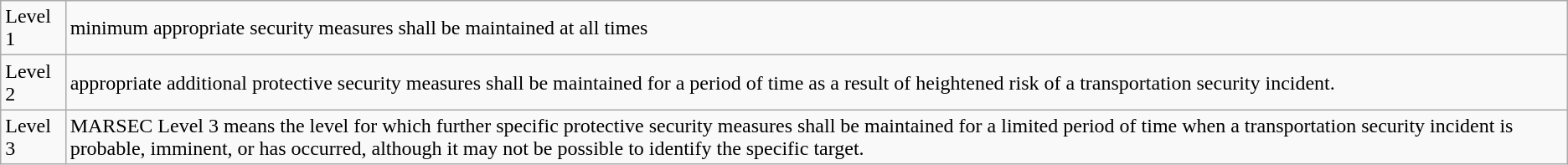<table class="wikitable">
<tr>
<td>Level 1</td>
<td>minimum appropriate security measures shall be maintained at all times</td>
</tr>
<tr>
<td>Level 2</td>
<td>appropriate additional protective security measures shall be maintained for a period of time as a result of heightened risk of a transportation security incident.</td>
</tr>
<tr>
<td>Level 3</td>
<td>MARSEC Level 3 means the level for which further specific protective security measures shall be maintained for a limited period of time when a transportation security incident is probable, imminent, or has occurred, although it may not be possible to identify the specific target.</td>
</tr>
</table>
